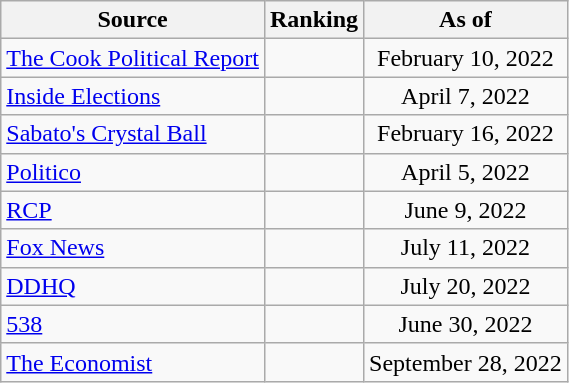<table class="wikitable" style="text-align:center">
<tr>
<th>Source</th>
<th>Ranking</th>
<th>As of</th>
</tr>
<tr>
<td align=left><a href='#'>The Cook Political Report</a></td>
<td></td>
<td>February 10, 2022</td>
</tr>
<tr>
<td align=left><a href='#'>Inside Elections</a></td>
<td></td>
<td>April 7, 2022</td>
</tr>
<tr>
<td align=left><a href='#'>Sabato's Crystal Ball</a></td>
<td></td>
<td>February 16, 2022</td>
</tr>
<tr>
<td align="left"><a href='#'>Politico</a></td>
<td></td>
<td>April 5, 2022</td>
</tr>
<tr>
<td align="left"><a href='#'>RCP</a></td>
<td></td>
<td>June 9, 2022</td>
</tr>
<tr>
<td align=left><a href='#'>Fox News</a></td>
<td></td>
<td>July 11, 2022</td>
</tr>
<tr>
<td align="left"><a href='#'>DDHQ</a></td>
<td></td>
<td>July 20, 2022</td>
</tr>
<tr>
<td align="left"><a href='#'>538</a></td>
<td></td>
<td>June 30, 2022</td>
</tr>
<tr>
<td align="left"><a href='#'>The Economist</a></td>
<td></td>
<td>September 28, 2022</td>
</tr>
</table>
